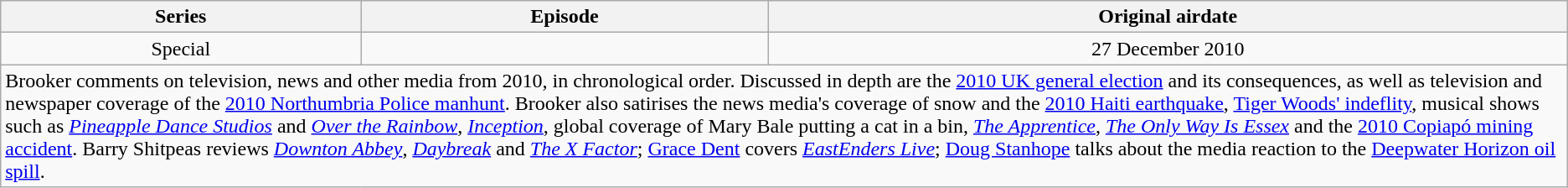<table class="wikitable" style="text-align:center">
<tr>
<th>Series</th>
<th>Episode</th>
<th>Original airdate</th>
</tr>
<tr>
<td>Special</td>
<td></td>
<td>27 December 2010</td>
</tr>
<tr>
<td colspan="3" align="left">Brooker comments on television, news and other media from 2010, in chronological order. Discussed in depth are the <a href='#'>2010 UK general election</a> and its consequences, as well as television and newspaper coverage of the <a href='#'>2010 Northumbria Police manhunt</a>. Brooker also satirises the news media's coverage of snow and the <a href='#'>2010 Haiti earthquake</a>, <a href='#'>Tiger Woods' indeflity</a>, musical shows such as <em><a href='#'>Pineapple Dance Studios</a></em> and <em><a href='#'>Over the Rainbow</a></em>, <em><a href='#'>Inception</a></em>, global coverage of Mary Bale putting a cat in a bin, <em><a href='#'>The Apprentice</a></em>, <em><a href='#'>The Only Way Is Essex</a></em> and the <a href='#'>2010 Copiapó mining accident</a>. Barry Shitpeas reviews <em><a href='#'>Downton Abbey</a></em>, <em><a href='#'>Daybreak</a></em> and <em><a href='#'>The X Factor</a></em>; <a href='#'>Grace Dent</a> covers <em><a href='#'>EastEnders Live</a></em>; <a href='#'>Doug Stanhope</a> talks about the media reaction to the <a href='#'>Deepwater Horizon oil spill</a>.</td>
</tr>
</table>
